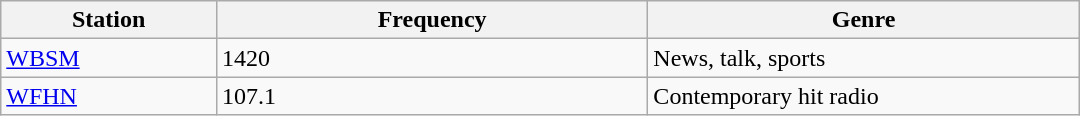<table class="wikitable" style="width:45em;">
<tr>
<th style="width:20%">Station</th>
<th style="width:40%">Frequency</th>
<th style="width:40%">Genre</th>
</tr>
<tr>
<td><a href='#'>WBSM</a></td>
<td>1420</td>
<td>News, talk, sports</td>
</tr>
<tr>
<td><a href='#'>WFHN</a></td>
<td>107.1</td>
<td>Contemporary hit radio</td>
</tr>
</table>
